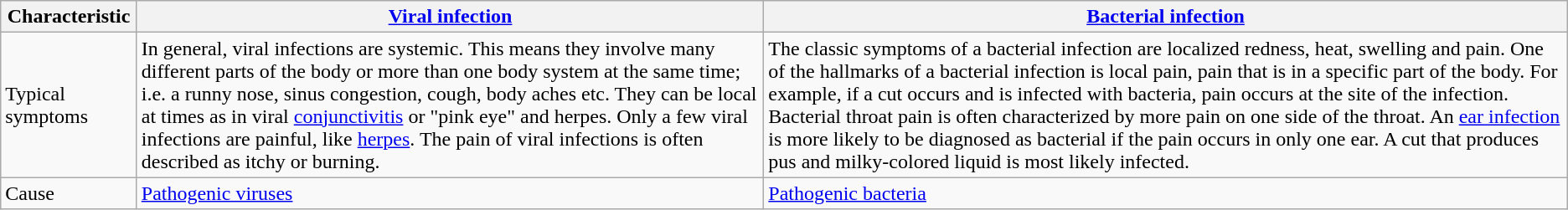<table class="wikitable">
<tr>
<th>Characteristic</th>
<th><a href='#'>Viral infection</a></th>
<th><a href='#'>Bacterial infection</a></th>
</tr>
<tr>
<td>Typical symptoms</td>
<td>In general, viral infections are systemic. This means they involve many different parts of the body or more than one body system at the same time; i.e. a runny nose, sinus congestion, cough, body aches etc. They can be local at times as in viral <a href='#'>conjunctivitis</a> or "pink eye" and herpes. Only a few viral infections are painful, like <a href='#'>herpes</a>. The pain of viral infections is often described as itchy or burning.</td>
<td>The classic symptoms of a bacterial infection are localized redness, heat, swelling and pain. One of the hallmarks of a bacterial infection is local pain, pain that is in a specific part of the body. For example, if a cut occurs and is infected with bacteria, pain occurs at the site of the infection. Bacterial throat pain is often characterized by more pain on one side of the throat. An <a href='#'>ear infection</a> is more likely to be diagnosed as bacterial if the pain occurs in only one ear. A cut that produces pus and milky-colored liquid is most likely infected.</td>
</tr>
<tr>
<td>Cause</td>
<td><a href='#'>Pathogenic viruses</a></td>
<td><a href='#'>Pathogenic bacteria</a></td>
</tr>
</table>
